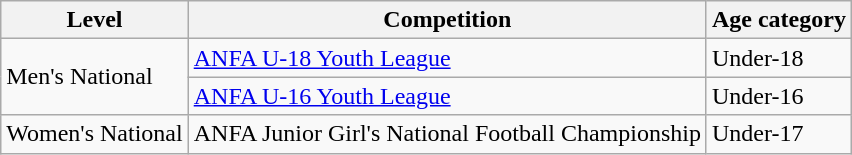<table class=wikitable>
<tr>
<th>Level</th>
<th>Competition</th>
<th>Age category</th>
</tr>
<tr>
<td rowspan="2">Men's National</td>
<td><a href='#'>ANFA U-18 Youth League</a></td>
<td>Under-18</td>
</tr>
<tr>
<td><a href='#'>ANFA U-16 Youth League</a></td>
<td>Under-16</td>
</tr>
<tr>
<td rowspan="2">Women's National</td>
<td>ANFA Junior Girl's National Football Championship</td>
<td>Under-17</td>
</tr>
</table>
